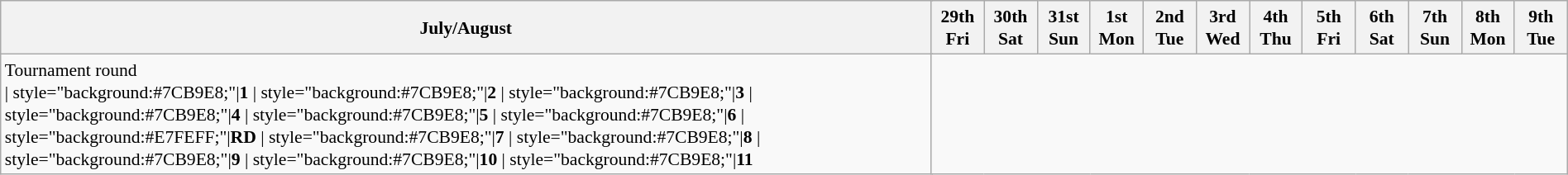<table class="wikitable" style="margin:0.9em auto; font-size:90%; line-height:1.25em;">
<tr>
<th colspan=2>July/August</th>
<th style="width:2.5em">29th<br>Fri</th>
<th style="width:2.5em">30th<br>Sat</th>
<th style="width:2.5em">31st<br>Sun</th>
<th style="width:2.5em">1st<br>Mon</th>
<th style="width:2.5em">2nd<br>Tue</th>
<th style="width:2.5em">3rd<br>Wed</th>
<th style="width:2.5em">4th<br>Thu</th>
<th style="width:2.5em">5th<br>Fri</th>
<th style="width:2.5em">6th<br>Sat</th>
<th style="width:2.5em">7th<br>Sun</th>
<th style="width:2.5em">8th<br>Mon</th>
<th style="width:2.5em">9th<br>Tue</th>
</tr>
<tr>
<td colspan="2" style="text-align:left;">Tournament round<br>| style="background:#7CB9E8;"|<strong>1</strong>
| style="background:#7CB9E8;"|<strong>2</strong>
| style="background:#7CB9E8;"|<strong>3</strong>
| style="background:#7CB9E8;"|<strong>4</strong>
| style="background:#7CB9E8;"|<strong>5</strong>
| style="background:#7CB9E8;"|<strong>6</strong>
| style="background:#E7FEFF;"|<strong>RD</strong>
| style="background:#7CB9E8;"|<strong>7</strong>
| style="background:#7CB9E8;"|<strong>8</strong>
| style="background:#7CB9E8;"|<strong>9</strong>
| style="background:#7CB9E8;"|<strong>10</strong>
| style="background:#7CB9E8;"|<strong>11</strong></td>
</tr>
</table>
